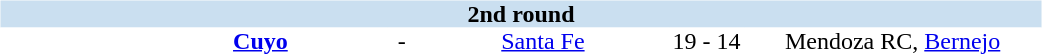<table table width=700>
<tr>
<td width=700 valign="top"><br><table border=0 cellspacing=0 cellpadding=0 style="font-size: 100%; border-collapse: collapse;" width=100%>
<tr bgcolor="#CADFF0">
<td style="font-size:100%"; align="center" colspan="6"><strong>2nd round</strong></td>
</tr>
<tr align=center bgcolor=#FFFFFF>
<td width=90></td>
<td width=170><strong><a href='#'>Cuyo</a></strong></td>
<td width=20>-</td>
<td width=170><a href='#'>Santa Fe</a></td>
<td width=50>19 - 14</td>
<td width=200>Mendoza RC, <a href='#'>Bernejo</a></td>
</tr>
</table>
</td>
</tr>
</table>
